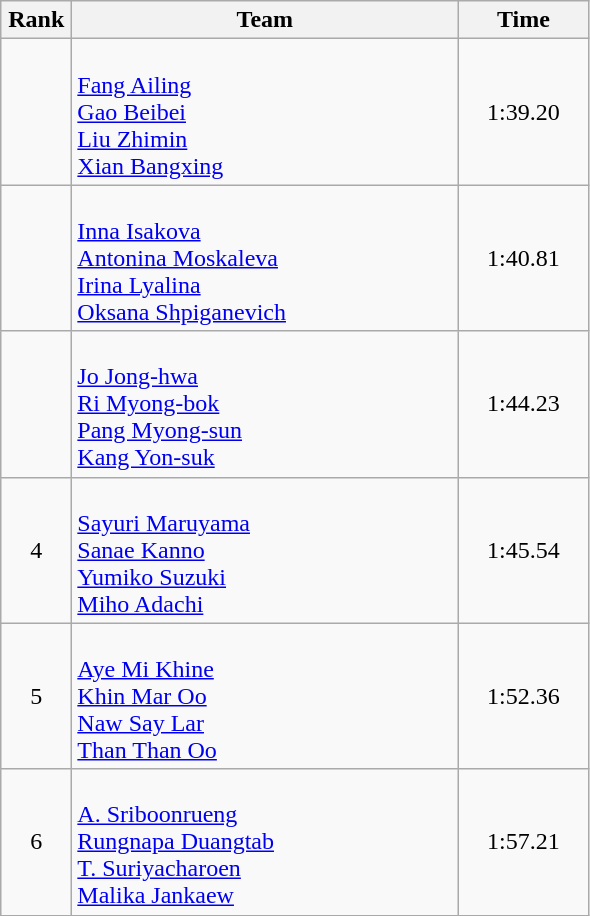<table class=wikitable style="text-align:center">
<tr>
<th width=40>Rank</th>
<th width=250>Team</th>
<th width=80>Time</th>
</tr>
<tr>
<td></td>
<td align=left><br><a href='#'>Fang Ailing</a><br><a href='#'>Gao Beibei</a><br><a href='#'>Liu Zhimin</a><br><a href='#'>Xian Bangxing</a></td>
<td>1:39.20</td>
</tr>
<tr>
<td></td>
<td align=left><br><a href='#'>Inna Isakova</a><br><a href='#'>Antonina Moskaleva</a><br><a href='#'>Irina Lyalina</a><br><a href='#'>Oksana Shpiganevich</a></td>
<td>1:40.81</td>
</tr>
<tr>
<td></td>
<td align=left><br><a href='#'>Jo Jong-hwa</a><br><a href='#'>Ri Myong-bok</a><br><a href='#'>Pang Myong-sun</a><br><a href='#'>Kang Yon-suk</a></td>
<td>1:44.23</td>
</tr>
<tr>
<td>4</td>
<td align=left><br><a href='#'>Sayuri Maruyama</a><br><a href='#'>Sanae Kanno</a><br><a href='#'>Yumiko Suzuki</a><br><a href='#'>Miho Adachi</a></td>
<td>1:45.54</td>
</tr>
<tr>
<td>5</td>
<td align=left><br><a href='#'>Aye Mi Khine</a><br><a href='#'>Khin Mar Oo</a><br><a href='#'>Naw Say Lar</a><br><a href='#'>Than Than Oo</a></td>
<td>1:52.36</td>
</tr>
<tr>
<td>6</td>
<td align=left><br><a href='#'>A. Sriboonrueng</a><br><a href='#'>Rungnapa Duangtab</a><br><a href='#'>T. Suriyacharoen</a><br><a href='#'>Malika Jankaew</a></td>
<td>1:57.21</td>
</tr>
</table>
